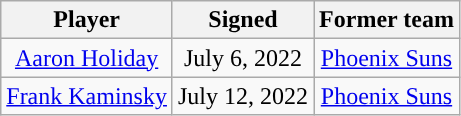<table class="wikitable sortable sortable" style="text-align: center">
<tr>
<th>Player</th>
<th>Signed</th>
<th>Former team</th>
</tr>
<tr>
<td><a href='#'>Aaron Holiday</a></td>
<td>July 6, 2022</td>
<td><a href='#'>Phoenix Suns</a></td>
</tr>
<tr>
<td><a href='#'>Frank Kaminsky</a></td>
<td>July 12, 2022</td>
<td><a href='#'>Phoenix Suns</a></td>
</tr>
</table>
